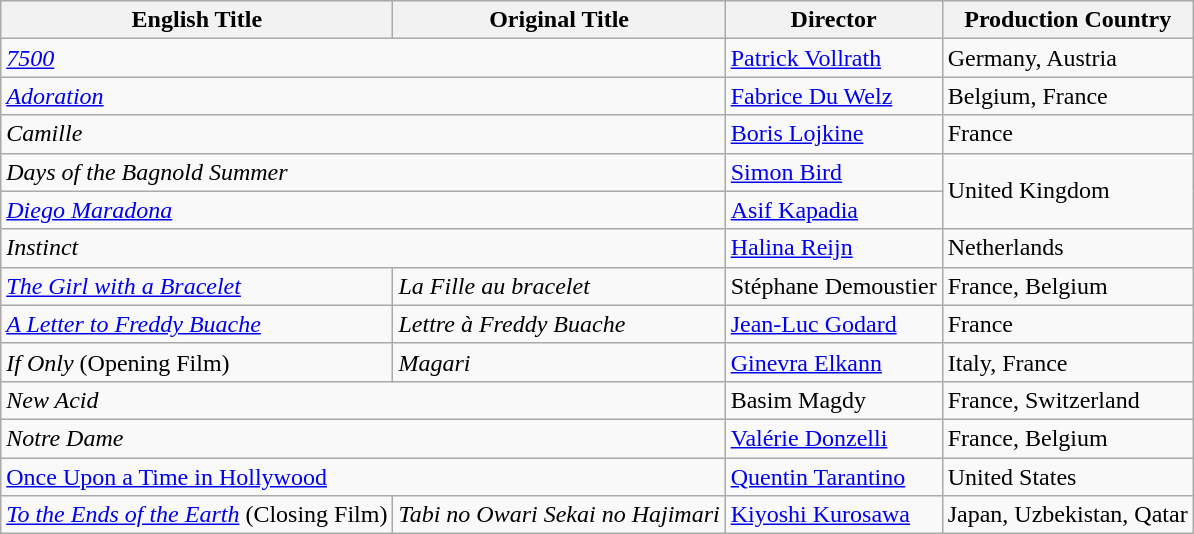<table class="wikitable sortable">
<tr>
<th>English Title</th>
<th>Original Title</th>
<th>Director</th>
<th>Production Country</th>
</tr>
<tr>
<td colspan="2"><em><a href='#'>7500</a></em></td>
<td><a href='#'>Patrick Vollrath</a></td>
<td>Germany, Austria</td>
</tr>
<tr>
<td colspan="2"><em><a href='#'>Adoration</a></em></td>
<td><a href='#'>Fabrice Du Welz</a></td>
<td>Belgium, France</td>
</tr>
<tr>
<td colspan="2"><em>Camille</em></td>
<td><a href='#'>Boris Lojkine</a></td>
<td>France</td>
</tr>
<tr>
<td colspan="2"><em>Days of the Bagnold Summer</em></td>
<td><a href='#'>Simon Bird</a></td>
<td rowspan="2">United Kingdom</td>
</tr>
<tr>
<td colspan="2"><em><a href='#'>Diego Maradona</a></em></td>
<td><a href='#'>Asif Kapadia</a></td>
</tr>
<tr>
<td colspan="2"><em>Instinct</em></td>
<td><a href='#'>Halina Reijn</a></td>
<td>Netherlands</td>
</tr>
<tr>
<td><em><a href='#'>The Girl with a Bracelet</a></em></td>
<td><em>La Fille au bracelet</em></td>
<td>Stéphane Demoustier</td>
<td>France, Belgium</td>
</tr>
<tr>
<td><em><a href='#'>A Letter to Freddy Buache</a></em></td>
<td><em>Lettre à Freddy Buache</em></td>
<td><a href='#'>Jean-Luc Godard</a></td>
<td>France</td>
</tr>
<tr>
<td><em>If Only</em> (Opening Film)</td>
<td><em>Magari</em></td>
<td><a href='#'>Ginevra Elkann</a></td>
<td>Italy, France</td>
</tr>
<tr>
<td colspan="2"><em>New Acid</em></td>
<td>Basim Magdy</td>
<td>France, Switzerland</td>
</tr>
<tr>
<td colspan="2"><em>Notre Dame</em></td>
<td><a href='#'>Valérie Donzelli</a></td>
<td>France, Belgium</td>
</tr>
<tr>
<td colspan="2"><a href='#'>Once Upon a Time in Hollywood</a></td>
<td><a href='#'>Quentin Tarantino</a></td>
<td>United States</td>
</tr>
<tr>
<td><a href='#'><em>To the Ends of the Earth</em></a> (Closing Film)</td>
<td><em>Tabi no Owari Sekai no Hajimari</em></td>
<td><a href='#'>Kiyoshi Kurosawa</a></td>
<td>Japan, Uzbekistan, Qatar</td>
</tr>
</table>
